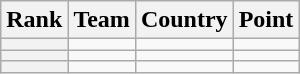<table class="wikitable sortable">
<tr>
<th>Rank</th>
<th>Team</th>
<th>Country</th>
<th>Point</th>
</tr>
<tr>
<th></th>
<td></td>
<td></td>
<td></td>
</tr>
<tr>
<th></th>
<td></td>
<td></td>
<td></td>
</tr>
<tr>
<th></th>
<td></td>
<td></td>
<td></td>
</tr>
</table>
